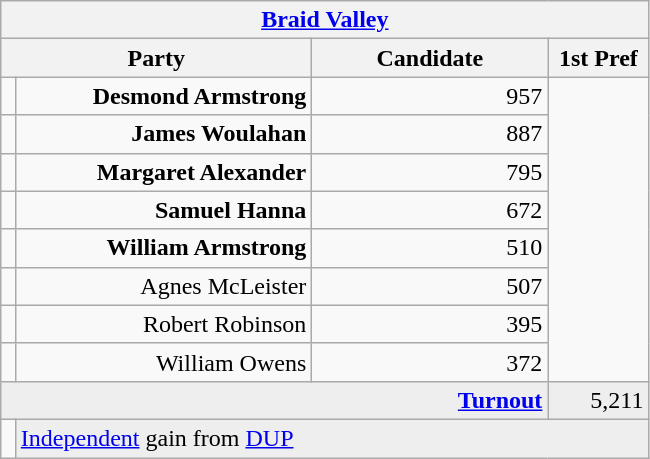<table class="wikitable">
<tr>
<th colspan="4" align="center"><a href='#'>Braid Valley</a></th>
</tr>
<tr>
<th colspan="2" align="center" width=200>Party</th>
<th width=150>Candidate</th>
<th width=60>1st Pref</th>
</tr>
<tr>
<td></td>
<td align="right"><strong>Desmond Armstrong</strong></td>
<td align="right">957</td>
</tr>
<tr>
<td></td>
<td align="right"><strong>James Woulahan</strong></td>
<td align="right">887</td>
</tr>
<tr>
<td></td>
<td align="right"><strong>Margaret Alexander</strong></td>
<td align="right">795</td>
</tr>
<tr>
<td></td>
<td align="right"><strong>Samuel Hanna</strong></td>
<td align="right">672</td>
</tr>
<tr>
<td></td>
<td align="right"><strong>William Armstrong</strong></td>
<td align="right">510</td>
</tr>
<tr>
<td></td>
<td align="right">Agnes McLeister</td>
<td align="right">507</td>
</tr>
<tr>
<td></td>
<td align="right">Robert Robinson</td>
<td align="right">395</td>
</tr>
<tr>
<td></td>
<td align="right">William Owens</td>
<td align="right">372</td>
</tr>
<tr bgcolor="EEEEEE">
<td colspan=3 align="right"><strong><a href='#'>Turnout</a></strong></td>
<td align="right">5,211</td>
</tr>
<tr>
<td bgcolor=></td>
<td colspan=3 bgcolor="EEEEEE"><a href='#'>Independent</a> gain from <a href='#'>DUP</a></td>
</tr>
</table>
